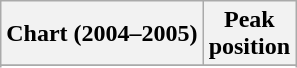<table class="wikitable sortable plainrowheaders">
<tr>
<th scope="col">Chart (2004–2005)</th>
<th scope="col">Peak<br>position</th>
</tr>
<tr>
</tr>
<tr>
</tr>
<tr>
</tr>
<tr>
</tr>
</table>
